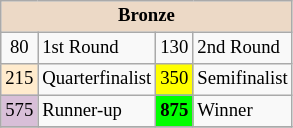<table class="wikitable" style="font-size:78%;">
<tr>
<th colspan=4 style="background:#ecd9c6;">Bronze</th>
</tr>
<tr>
<td align="center">80</td>
<td>1st Round</td>
<td align="center">130</td>
<td>2nd Round</td>
</tr>
<tr>
<td align="center" style="background:#ffebcd;">215</td>
<td>Quarterfinalist</td>
<td align="center" style="background:#ffff00;">350</td>
<td>Semifinalist</td>
</tr>
<tr>
<td align="center" style="background:#D8BFD8;">575</td>
<td>Runner-up</td>
<td align="center" style="background:#00ff00;font-weight:bold;">875</td>
<td>Winner</td>
</tr>
<tr>
</tr>
</table>
